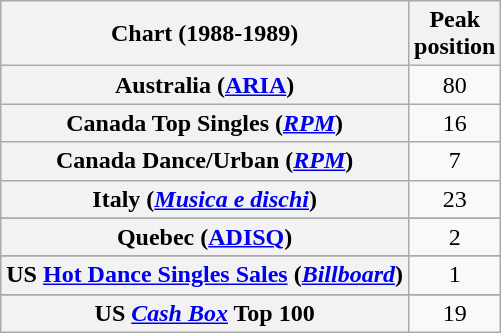<table class="wikitable sortable plainrowheaders" style="text-align:center">
<tr>
<th scope="col">Chart (1988-1989)</th>
<th scope="col">Peak<br>position</th>
</tr>
<tr>
<th scope="row">Australia (<a href='#'>ARIA</a>)</th>
<td>80</td>
</tr>
<tr>
<th scope="row">Canada Top Singles (<em><a href='#'>RPM</a></em>)</th>
<td>16</td>
</tr>
<tr>
<th scope="row">Canada Dance/Urban (<em><a href='#'>RPM</a></em>)</th>
<td>7</td>
</tr>
<tr>
<th scope="row">Italy (<em><a href='#'>Musica e dischi</a></em>)</th>
<td>23</td>
</tr>
<tr>
</tr>
<tr>
<th scope="row">Quebec (<a href='#'>ADISQ</a>)</th>
<td align="center">2</td>
</tr>
<tr>
</tr>
<tr>
</tr>
<tr>
</tr>
<tr>
<th scope="row">US <a href='#'>Hot Dance Singles Sales</a> (<em><a href='#'>Billboard</a></em>)</th>
<td>1</td>
</tr>
<tr>
</tr>
<tr>
<th scope="row">US <em><a href='#'>Cash Box</a></em> Top 100</th>
<td>19</td>
</tr>
</table>
